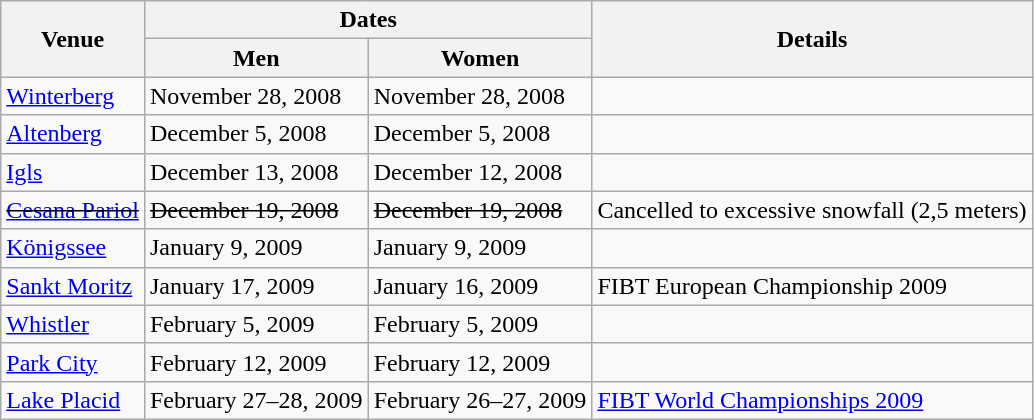<table class= wikitable>
<tr>
<th rowspan=2>Venue</th>
<th colspan=2>Dates</th>
<th rowspan=2>Details</th>
</tr>
<tr>
<th>Men</th>
<th>Women</th>
</tr>
<tr>
<td><a href='#'>Winterberg</a></td>
<td>November 28, 2008</td>
<td>November 28, 2008</td>
<td></td>
</tr>
<tr>
<td><a href='#'>Altenberg</a></td>
<td>December 5, 2008</td>
<td>December 5, 2008</td>
<td></td>
</tr>
<tr>
<td><a href='#'>Igls</a></td>
<td>December 13, 2008</td>
<td>December 12, 2008</td>
<td></td>
</tr>
<tr>
<td><s><a href='#'>Cesana Pariol</a></s></td>
<td><s>December 19, 2008</s></td>
<td><s>December 19, 2008</s></td>
<td>Cancelled to excessive snowfall (2,5 meters)</td>
</tr>
<tr>
<td><a href='#'>Königssee</a></td>
<td>January 9, 2009</td>
<td>January 9, 2009</td>
<td></td>
</tr>
<tr>
<td><a href='#'>Sankt Moritz</a></td>
<td>January 17, 2009</td>
<td>January 16, 2009</td>
<td>FIBT European Championship 2009</td>
</tr>
<tr>
<td><a href='#'>Whistler</a></td>
<td>February 5, 2009</td>
<td>February 5, 2009</td>
<td></td>
</tr>
<tr>
<td><a href='#'>Park City</a></td>
<td>February 12, 2009</td>
<td>February 12, 2009</td>
<td></td>
</tr>
<tr>
<td><a href='#'>Lake Placid</a></td>
<td>February 27–28, 2009</td>
<td>February 26–27, 2009</td>
<td><a href='#'>FIBT World Championships 2009</a></td>
</tr>
</table>
